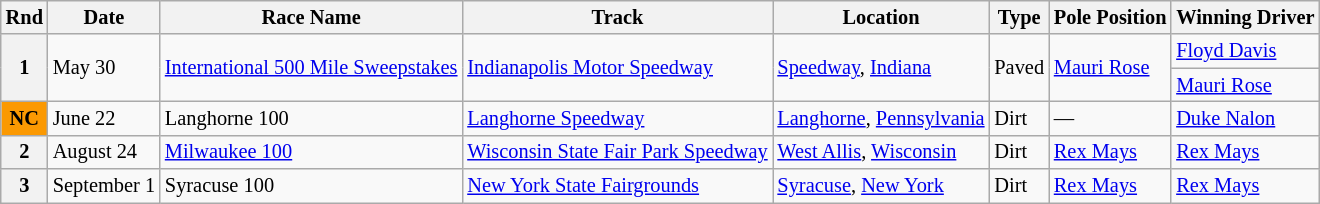<table class="wikitable" style="font-size:85%">
<tr>
<th>Rnd</th>
<th>Date</th>
<th>Race Name</th>
<th>Track</th>
<th>Location</th>
<th>Type</th>
<th>Pole Position</th>
<th>Winning Driver</th>
</tr>
<tr>
<th rowspan=2>1</th>
<td rowspan=2>May 30</td>
<td rowspan=2> <a href='#'>International 500 Mile Sweepstakes</a></td>
<td rowspan=2><a href='#'>Indianapolis Motor Speedway</a></td>
<td rowspan=2><a href='#'>Speedway</a>, <a href='#'>Indiana</a></td>
<td rowspan=2>Paved</td>
<td rowspan=2> <a href='#'>Mauri Rose</a></td>
<td> <a href='#'>Floyd Davis</a></td>
</tr>
<tr>
<td> <a href='#'>Mauri Rose</a></td>
</tr>
<tr>
<th style="background:#fb9902; text-align:center;"><strong>NC</strong></th>
<td>June 22</td>
<td> Langhorne 100</td>
<td><a href='#'>Langhorne Speedway</a></td>
<td><a href='#'>Langhorne</a>, <a href='#'>Pennsylvania</a></td>
<td>Dirt</td>
<td>—</td>
<td> <a href='#'>Duke Nalon</a></td>
</tr>
<tr>
<th>2</th>
<td>August 24</td>
<td> <a href='#'>Milwaukee 100</a></td>
<td><a href='#'>Wisconsin State Fair Park Speedway</a></td>
<td><a href='#'>West Allis</a>, <a href='#'>Wisconsin</a></td>
<td>Dirt</td>
<td> <a href='#'>Rex Mays</a></td>
<td> <a href='#'>Rex Mays</a></td>
</tr>
<tr>
<th>3</th>
<td>September 1</td>
<td> Syracuse 100</td>
<td><a href='#'>New York State Fairgrounds</a></td>
<td><a href='#'>Syracuse</a>, <a href='#'>New York</a></td>
<td>Dirt</td>
<td> <a href='#'>Rex Mays</a></td>
<td> <a href='#'>Rex Mays</a></td>
</tr>
</table>
